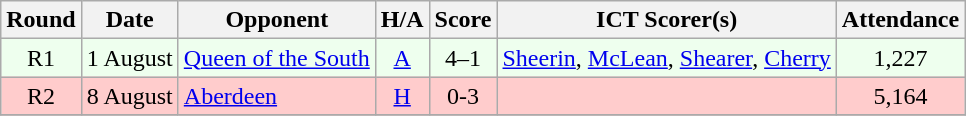<table class="wikitable" style="text-align:center">
<tr>
<th>Round</th>
<th>Date</th>
<th>Opponent</th>
<th>H/A</th>
<th>Score</th>
<th>ICT Scorer(s)</th>
<th>Attendance</th>
</tr>
<tr bgcolor=#EEFFEE>
<td>R1</td>
<td align=left>1 August</td>
<td align=left><a href='#'>Queen of the South</a></td>
<td><a href='#'>A</a></td>
<td>4–1</td>
<td align=left><a href='#'>Sheerin</a>, <a href='#'>McLean</a>, <a href='#'>Shearer</a>, <a href='#'>Cherry</a></td>
<td>1,227</td>
</tr>
<tr bgcolor=#FFCCCC>
<td>R2</td>
<td align=left>8 August</td>
<td align=left><a href='#'>Aberdeen</a></td>
<td><a href='#'>H</a></td>
<td>0-3</td>
<td align=left></td>
<td>5,164</td>
</tr>
<tr>
</tr>
</table>
